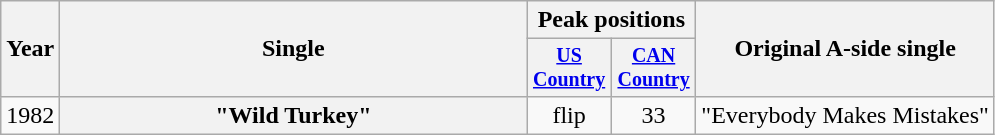<table class="wikitable plainrowheaders" style="text-align:center;">
<tr>
<th rowspan="2">Year</th>
<th rowspan="2" style="width:19em;">Single</th>
<th colspan="2">Peak positions</th>
<th rowspan="2">Original A-side single</th>
</tr>
<tr style="font-size:smaller;">
<th width="50"><a href='#'>US Country</a></th>
<th width="50"><a href='#'>CAN Country</a></th>
</tr>
<tr>
<td>1982</td>
<th scope="row">"Wild Turkey"</th>
<td>flip</td>
<td>33</td>
<td align="left">"Everybody Makes Mistakes"</td>
</tr>
</table>
